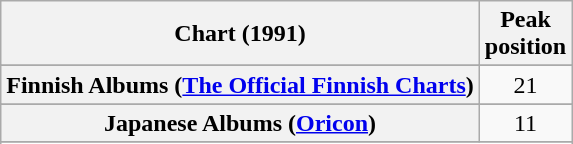<table class="wikitable sortable plainrowheaders" style="text-align:center">
<tr>
<th scope="col">Chart (1991)</th>
<th scope="col">Peak<br> position</th>
</tr>
<tr>
</tr>
<tr>
</tr>
<tr>
<th scope="row">Finnish Albums (<a href='#'>The Official Finnish Charts</a>)</th>
<td align="center">21</td>
</tr>
<tr>
</tr>
<tr>
</tr>
<tr>
<th scope="row">Japanese Albums (<a href='#'>Oricon</a>)</th>
<td>11</td>
</tr>
<tr>
</tr>
<tr>
</tr>
<tr>
</tr>
<tr>
</tr>
</table>
